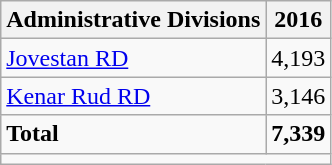<table class="wikitable">
<tr>
<th>Administrative Divisions</th>
<th>2016</th>
</tr>
<tr>
<td><a href='#'>Jovestan RD</a></td>
<td style="text-align: right;">4,193</td>
</tr>
<tr>
<td><a href='#'>Kenar Rud RD</a></td>
<td style="text-align: right;">3,146</td>
</tr>
<tr>
<td><strong>Total</strong></td>
<td style="text-align: right;"><strong>7,339</strong></td>
</tr>
<tr>
<td colspan=2></td>
</tr>
</table>
